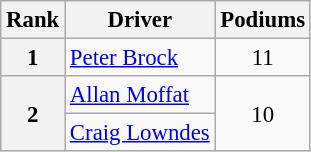<table class="wikitable" style="font-size: 95%; text-align: center">
<tr>
<th>Rank</th>
<th>Driver</th>
<th>Podiums</th>
</tr>
<tr>
<th>1</th>
<td align="left"> <a href='#'>Peter Brock</a></td>
<td>11</td>
</tr>
<tr>
<th rowspan="2">2</th>
<td align="left"> <a href='#'>Allan Moffat</a></td>
<td rowspan="2">10</td>
</tr>
<tr>
<td align="left"> <a href='#'>Craig Lowndes</a></td>
</tr>
</table>
